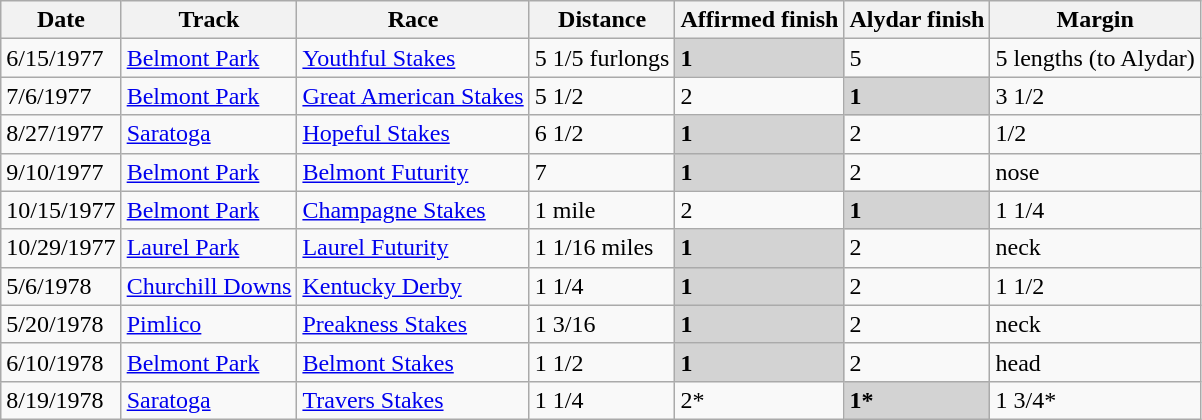<table class="wikitable sortable">
<tr>
<th>Date</th>
<th>Track</th>
<th>Race</th>
<th>Distance</th>
<th>Affirmed finish</th>
<th>Alydar finish</th>
<th>Margin</th>
</tr>
<tr>
<td>6/15/1977</td>
<td><a href='#'>Belmont Park</a></td>
<td><a href='#'>Youthful Stakes</a></td>
<td>5 1/5 furlongs</td>
<td bgcolor=lightgrey><strong>1</strong></td>
<td>5</td>
<td>5 lengths (to Alydar)</td>
</tr>
<tr>
<td>7/6/1977</td>
<td><a href='#'>Belmont Park</a></td>
<td><a href='#'>Great American Stakes</a></td>
<td>5 1/2</td>
<td>2</td>
<td bgcolor=lightgrey><strong>1</strong></td>
<td>3 1/2</td>
</tr>
<tr>
<td>8/27/1977</td>
<td><a href='#'>Saratoga</a></td>
<td><a href='#'>Hopeful Stakes</a></td>
<td>6 1/2</td>
<td bgcolor=lightgrey><strong>1</strong></td>
<td>2</td>
<td>1/2</td>
</tr>
<tr>
<td>9/10/1977</td>
<td><a href='#'>Belmont Park</a></td>
<td><a href='#'>Belmont Futurity</a></td>
<td>7</td>
<td bgcolor=lightgrey><strong>1</strong></td>
<td>2</td>
<td>nose</td>
</tr>
<tr>
<td>10/15/1977</td>
<td><a href='#'>Belmont Park</a></td>
<td><a href='#'>Champagne Stakes</a></td>
<td>1 mile</td>
<td>2</td>
<td bgcolor=lightgrey><strong>1</strong></td>
<td>1 1/4</td>
</tr>
<tr>
<td>10/29/1977</td>
<td><a href='#'>Laurel Park</a></td>
<td><a href='#'>Laurel Futurity</a></td>
<td>1 1/16 miles</td>
<td bgcolor=lightgrey><strong>1</strong></td>
<td>2</td>
<td>neck</td>
</tr>
<tr>
<td>5/6/1978</td>
<td><a href='#'>Churchill Downs</a></td>
<td><a href='#'>Kentucky Derby</a></td>
<td>1 1/4</td>
<td bgcolor=lightgrey><strong>1</strong></td>
<td>2</td>
<td>1 1/2</td>
</tr>
<tr>
<td>5/20/1978</td>
<td><a href='#'>Pimlico</a></td>
<td><a href='#'>Preakness Stakes</a></td>
<td>1 3/16</td>
<td bgcolor=lightgrey><strong>1</strong></td>
<td>2</td>
<td>neck</td>
</tr>
<tr>
<td>6/10/1978</td>
<td><a href='#'>Belmont Park</a></td>
<td><a href='#'>Belmont Stakes</a></td>
<td>1 1/2</td>
<td bgcolor=lightgrey><strong>1</strong></td>
<td>2</td>
<td>head</td>
</tr>
<tr>
<td>8/19/1978</td>
<td><a href='#'>Saratoga</a></td>
<td><a href='#'>Travers Stakes</a></td>
<td>1 1/4</td>
<td>2*</td>
<td bgcolor=lightgrey><strong>1*</strong></td>
<td>1 3/4*</td>
</tr>
</table>
